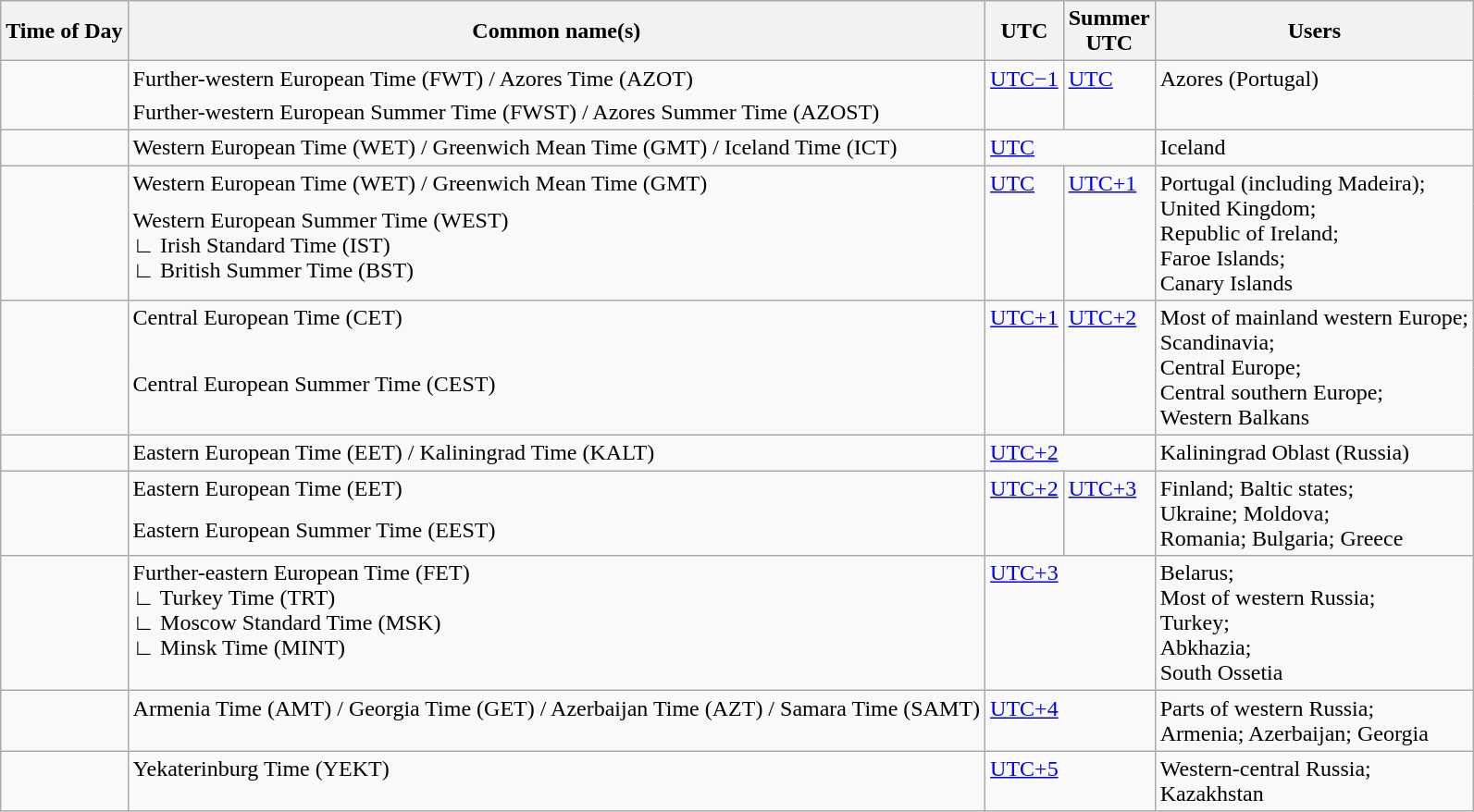<table class="wikitable">
<tr>
<th>Time of Day</th>
<th>Common name(s)</th>
<th>UTC</th>
<th>Summer<br>UTC</th>
<th>Users</th>
</tr>
<tr valign="top">
<td></td>
<td>Further-western European Time (FWT) / Azores Time (AZOT)</td>
<td rowspan=2><a href='#'>UTC−1</a></td>
<td rowspan=2><a href='#'>UTC</a></td>
<td rowspan=2>Azores (Portugal)</td>
</tr>
<tr valign="top" style="border-top:hidden;">
<td></td>
<td>Further-western European Summer Time (FWST) / Azores Summer Time (AZOST)</td>
</tr>
<tr valign="top">
<td></td>
<td>Western European Time (WET) / Greenwich Mean Time (GMT) / Iceland Time (ICT)</td>
<td colspan=2><a href='#'>UTC</a></td>
<td>Iceland</td>
</tr>
<tr valign="top">
<td></td>
<td>Western European Time (WET) / Greenwich Mean Time (GMT)</td>
<td rowspan=2><a href='#'>UTC</a></td>
<td rowspan=2><a href='#'>UTC+1</a></td>
<td rowspan=2>Portugal (including Madeira);<br> United Kingdom;<br> Republic of Ireland;<br> Faroe Islands;<br> Canary Islands</td>
</tr>
<tr valign="top" style="border-top:hidden;">
<td></td>
<td>Western European Summer Time (WEST)<br>∟ Irish Standard Time (IST)<br>∟ British Summer Time (BST)</td>
</tr>
<tr valign="top">
<td></td>
<td>Central European Time (CET)</td>
<td rowspan=2><a href='#'>UTC+1</a></td>
<td rowspan=2><a href='#'>UTC+2</a></td>
<td rowspan=2>Most of mainland western Europe;<br> Scandinavia;<br> Central Europe;<br> Central southern Europe;<br> Western Balkans</td>
</tr>
<tr valign="top" style="border-top:hidden;">
<td></td>
<td>Central European Summer Time (CEST)</td>
</tr>
<tr valign="top">
<td></td>
<td>Eastern European Time (EET) / Kaliningrad Time (KALT)</td>
<td colspan=2><a href='#'>UTC+2</a></td>
<td>Kaliningrad Oblast (Russia)</td>
</tr>
<tr valign="top">
<td></td>
<td>Eastern European Time (EET)</td>
<td rowspan=2><a href='#'>UTC+2</a></td>
<td rowspan=2><a href='#'>UTC+3</a></td>
<td rowspan=2>Finland; Baltic states;<br> Ukraine; Moldova;<br> Romania; Bulgaria; Greece</td>
</tr>
<tr valign="top" style="border-top:hidden;">
<td></td>
<td>Eastern European Summer Time (EEST)</td>
</tr>
<tr valign="top">
<td></td>
<td>Further-eastern European Time (FET) <br>∟ Turkey Time (TRT)<br>∟ Moscow Standard Time (MSK)<br>∟ Minsk Time (MINT)</td>
<td colspan=2><a href='#'>UTC+3</a></td>
<td>Belarus;<br>Most of western Russia;<br>Turkey;<br>Abkhazia;<br>South Ossetia</td>
</tr>
<tr valign="top">
<td></td>
<td>Armenia Time (AMT) / Georgia Time (GET) / Azerbaijan Time (AZT) / Samara Time (SAMT)</td>
<td colspan=2><a href='#'>UTC+4</a></td>
<td>Parts of western Russia;<br>Armenia; Azerbaijan; Georgia</td>
</tr>
<tr valign="top">
<td></td>
<td>Yekaterinburg Time (YEKT)</td>
<td colspan=2><a href='#'>UTC+5</a></td>
<td>Western-central Russia;<br>Kazakhstan</td>
</tr>
</table>
